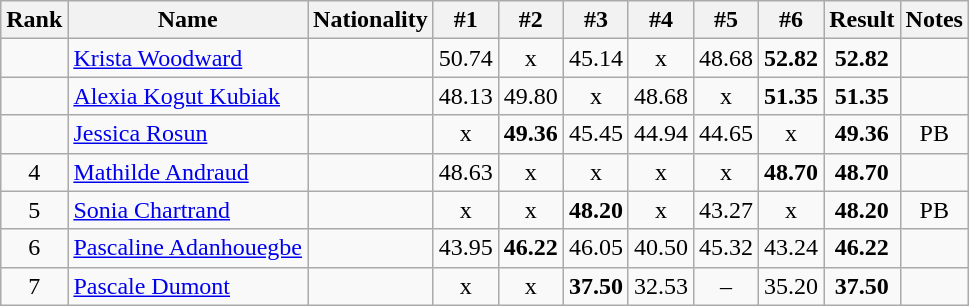<table class="wikitable sortable" style="text-align:center">
<tr>
<th>Rank</th>
<th>Name</th>
<th>Nationality</th>
<th>#1</th>
<th>#2</th>
<th>#3</th>
<th>#4</th>
<th>#5</th>
<th>#6</th>
<th>Result</th>
<th>Notes</th>
</tr>
<tr>
<td></td>
<td align=left><a href='#'>Krista Woodward</a></td>
<td align=left></td>
<td>50.74</td>
<td>x</td>
<td>45.14</td>
<td>x</td>
<td>48.68</td>
<td><strong>52.82</strong></td>
<td><strong>52.82</strong></td>
<td></td>
</tr>
<tr>
<td></td>
<td align=left><a href='#'>Alexia Kogut Kubiak</a></td>
<td align=left></td>
<td>48.13</td>
<td>49.80</td>
<td>x</td>
<td>48.68</td>
<td>x</td>
<td><strong>51.35</strong></td>
<td><strong>51.35</strong></td>
<td></td>
</tr>
<tr>
<td></td>
<td align=left><a href='#'>Jessica Rosun</a></td>
<td align=left></td>
<td>x</td>
<td><strong>49.36</strong></td>
<td>45.45</td>
<td>44.94</td>
<td>44.65</td>
<td>x</td>
<td><strong>49.36</strong></td>
<td>PB</td>
</tr>
<tr>
<td>4</td>
<td align=left><a href='#'>Mathilde Andraud</a></td>
<td align=left></td>
<td>48.63</td>
<td>x</td>
<td>x</td>
<td>x</td>
<td>x</td>
<td><strong>48.70</strong></td>
<td><strong>48.70</strong></td>
<td></td>
</tr>
<tr>
<td>5</td>
<td align=left><a href='#'>Sonia Chartrand</a></td>
<td align=left></td>
<td>x</td>
<td>x</td>
<td><strong>48.20</strong></td>
<td>x</td>
<td>43.27</td>
<td>x</td>
<td><strong>48.20</strong></td>
<td>PB</td>
</tr>
<tr>
<td>6</td>
<td align=left><a href='#'>Pascaline Adanhouegbe</a></td>
<td align=left></td>
<td>43.95</td>
<td><strong>46.22</strong></td>
<td>46.05</td>
<td>40.50</td>
<td>45.32</td>
<td>43.24</td>
<td><strong>46.22</strong></td>
<td></td>
</tr>
<tr>
<td>7</td>
<td align=left><a href='#'>Pascale Dumont</a></td>
<td align=left></td>
<td>x</td>
<td>x</td>
<td><strong>37.50</strong></td>
<td>32.53</td>
<td>–</td>
<td>35.20</td>
<td><strong>37.50</strong></td>
<td></td>
</tr>
</table>
